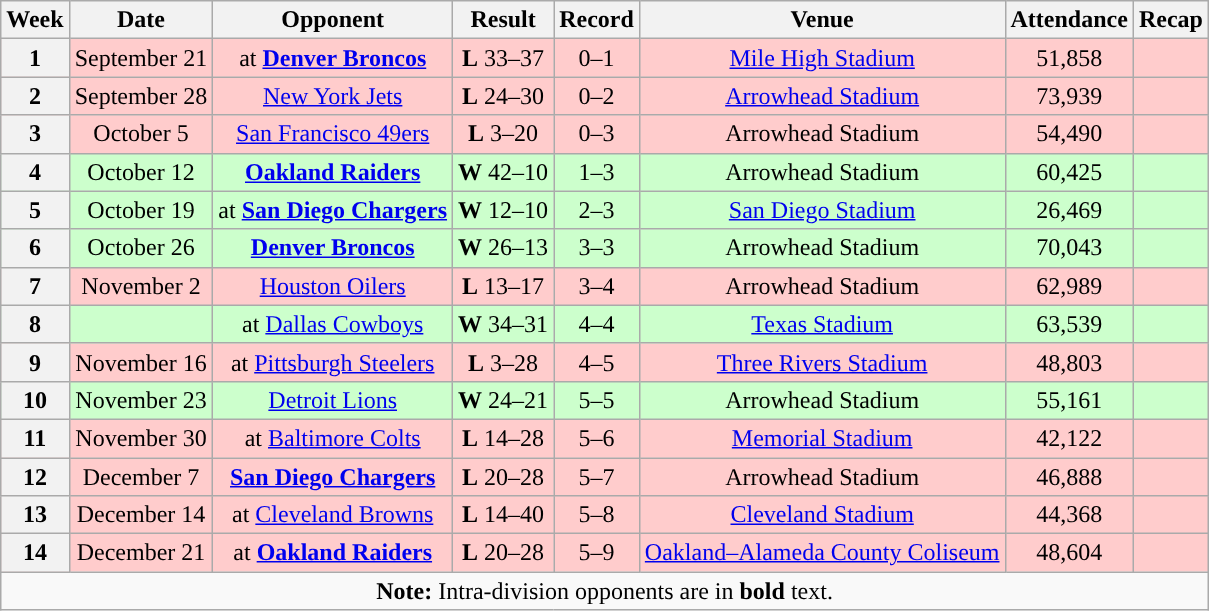<table class="wikitable" style="text-align:center">
<tr>
<th>Week</th>
<th>Date</th>
<th>Opponent</th>
<th>Result</th>
<th>Record</th>
<th>Venue</th>
<th>Attendance</th>
<th>Recap</th>
</tr>
<tr style="background:#fcc">
<th>1</th>
<td>September 21</td>
<td>at <strong><a href='#'>Denver Broncos</a></strong></td>
<td><strong>L</strong> 33–37</td>
<td>0–1</td>
<td><a href='#'>Mile High Stadium</a></td>
<td>51,858</td>
<td></td>
</tr>
<tr style="background:#fcc">
<th>2</th>
<td>September 28</td>
<td><a href='#'>New York Jets</a></td>
<td><strong>L</strong> 24–30</td>
<td>0–2</td>
<td><a href='#'>Arrowhead Stadium</a></td>
<td>73,939</td>
<td></td>
</tr>
<tr style="background:#fcc">
<th>3</th>
<td>October 5</td>
<td><a href='#'>San Francisco 49ers</a></td>
<td><strong>L</strong> 3–20</td>
<td>0–3</td>
<td>Arrowhead Stadium</td>
<td>54,490</td>
<td></td>
</tr>
<tr style="background:#cfc">
<th>4</th>
<td>October 12</td>
<td><strong><a href='#'>Oakland Raiders</a></strong></td>
<td><strong>W</strong> 42–10</td>
<td>1–3</td>
<td>Arrowhead Stadium</td>
<td>60,425</td>
<td></td>
</tr>
<tr style="background:#cfc">
<th>5</th>
<td>October 19</td>
<td>at <strong><a href='#'>San Diego Chargers</a></strong></td>
<td><strong>W</strong> 12–10</td>
<td>2–3</td>
<td><a href='#'>San Diego Stadium</a></td>
<td>26,469</td>
<td></td>
</tr>
<tr style="background:#cfc">
<th>6</th>
<td>October 26</td>
<td><strong><a href='#'>Denver Broncos</a></strong></td>
<td><strong>W</strong> 26–13</td>
<td>3–3</td>
<td>Arrowhead Stadium</td>
<td>70,043</td>
<td></td>
</tr>
<tr style="background:#fcc">
<th>7</th>
<td>November 2</td>
<td><a href='#'>Houston Oilers</a></td>
<td><strong>L</strong> 13–17</td>
<td>3–4</td>
<td>Arrowhead Stadium</td>
<td>62,989</td>
<td></td>
</tr>
<tr style="background:#cfc">
<th>8</th>
<td></td>
<td>at <a href='#'>Dallas Cowboys</a></td>
<td><strong>W</strong> 34–31</td>
<td>4–4</td>
<td><a href='#'>Texas Stadium</a></td>
<td>63,539</td>
<td></td>
</tr>
<tr style="background:#fcc">
<th>9</th>
<td>November 16</td>
<td>at <a href='#'>Pittsburgh Steelers</a></td>
<td><strong>L</strong> 3–28</td>
<td>4–5</td>
<td><a href='#'>Three Rivers Stadium</a></td>
<td>48,803</td>
<td></td>
</tr>
<tr style="background:#cfc">
<th>10</th>
<td>November 23</td>
<td><a href='#'>Detroit Lions</a></td>
<td><strong>W</strong> 24–21 </td>
<td>5–5</td>
<td>Arrowhead Stadium</td>
<td>55,161</td>
<td></td>
</tr>
<tr style="background:#fcc">
<th>11</th>
<td>November 30</td>
<td>at <a href='#'>Baltimore Colts</a></td>
<td><strong>L</strong> 14–28</td>
<td>5–6</td>
<td><a href='#'>Memorial Stadium</a></td>
<td>42,122</td>
<td></td>
</tr>
<tr style="background:#fcc">
<th>12</th>
<td>December 7</td>
<td><strong><a href='#'>San Diego Chargers</a></strong></td>
<td><strong>L</strong> 20–28</td>
<td>5–7</td>
<td>Arrowhead Stadium</td>
<td>46,888</td>
<td></td>
</tr>
<tr style="background:#fcc">
<th>13</th>
<td>December 14</td>
<td>at <a href='#'>Cleveland Browns</a></td>
<td><strong>L</strong> 14–40</td>
<td>5–8</td>
<td><a href='#'>Cleveland Stadium</a></td>
<td>44,368</td>
<td></td>
</tr>
<tr style="background:#fcc">
<th>14</th>
<td>December 21</td>
<td>at <strong><a href='#'>Oakland Raiders</a></strong></td>
<td><strong>L</strong> 20–28</td>
<td>5–9</td>
<td><a href='#'>Oakland–Alameda County Coliseum</a></td>
<td>48,604</td>
<td></td>
</tr>
<tr>
<td colspan="8"><strong>Note:</strong> Intra-division opponents are in <strong>bold</strong> text.</td>
</tr>
</table>
